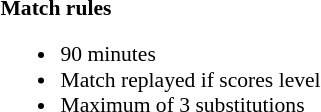<table width="100%" style="font-size: 90%">
<tr>
<td width="50%" valign="top"><br><strong>Match rules</strong><ul><li>90 minutes</li><li>Match replayed if scores level</li><li>Maximum of 3 substitutions</li></ul></td>
</tr>
</table>
